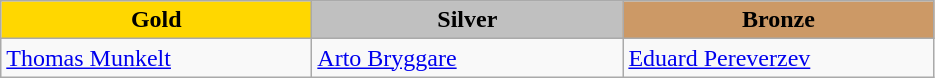<table class="wikitable" style="text-align:left">
<tr align="center">
<td width=200 bgcolor=gold><strong>Gold</strong></td>
<td width=200 bgcolor=silver><strong>Silver</strong></td>
<td width=200 bgcolor=CC9966><strong>Bronze</strong></td>
</tr>
<tr>
<td><a href='#'>Thomas Munkelt</a><br><em></em></td>
<td><a href='#'>Arto Bryggare</a><br><em></em></td>
<td><a href='#'>Eduard Pereverzev</a><br><em></em></td>
</tr>
</table>
